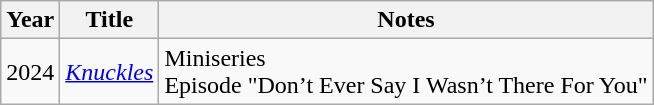<table class="wikitable">
<tr>
<th>Year</th>
<th>Title</th>
<th>Notes</th>
</tr>
<tr>
<td>2024</td>
<td><em><a href='#'>Knuckles</a></em></td>
<td>Miniseries<br>Episode "Don’t Ever Say I Wasn’t There For You"</td>
</tr>
</table>
